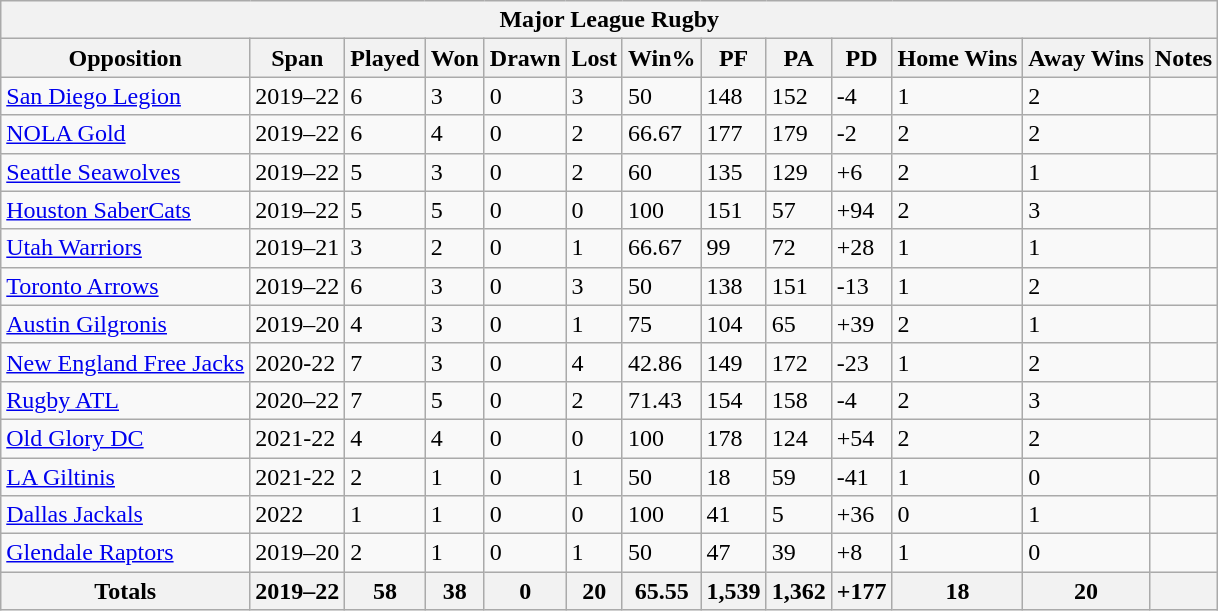<table class="wikitable collapsible sortable">
<tr>
<th colspan=13>Major League Rugby</th>
</tr>
<tr>
<th>Opposition</th>
<th>Span</th>
<th>Played</th>
<th>Won</th>
<th>Drawn</th>
<th>Lost</th>
<th>Win%</th>
<th>PF</th>
<th>PA</th>
<th>PD</th>
<th>Home Wins</th>
<th>Away Wins</th>
<th>Notes<br></th>
</tr>
<tr>
<td><a href='#'>San Diego Legion</a></td>
<td>2019–22</td>
<td>6</td>
<td>3</td>
<td>0</td>
<td>3</td>
<td>50</td>
<td>148</td>
<td>152</td>
<td>-4</td>
<td>1</td>
<td>2</td>
<td></td>
</tr>
<tr>
<td><a href='#'>NOLA Gold</a></td>
<td>2019–22</td>
<td>6</td>
<td>4</td>
<td>0</td>
<td>2</td>
<td>66.67</td>
<td>177</td>
<td>179</td>
<td>-2</td>
<td>2</td>
<td>2</td>
<td></td>
</tr>
<tr>
<td><a href='#'>Seattle Seawolves</a></td>
<td>2019–22</td>
<td>5</td>
<td>3</td>
<td>0</td>
<td>2</td>
<td>60</td>
<td>135</td>
<td>129</td>
<td>+6</td>
<td>2</td>
<td>1</td>
<td></td>
</tr>
<tr>
<td><a href='#'>Houston SaberCats</a></td>
<td>2019–22</td>
<td>5</td>
<td>5</td>
<td>0</td>
<td>0</td>
<td>100</td>
<td>151</td>
<td>57</td>
<td>+94</td>
<td>2</td>
<td>3</td>
<td></td>
</tr>
<tr>
<td><a href='#'>Utah Warriors</a></td>
<td>2019–21</td>
<td>3</td>
<td>2</td>
<td>0</td>
<td>1</td>
<td>66.67</td>
<td>99</td>
<td>72</td>
<td>+28</td>
<td>1</td>
<td>1</td>
<td></td>
</tr>
<tr>
<td><a href='#'>Toronto Arrows</a></td>
<td>2019–22</td>
<td>6</td>
<td>3</td>
<td>0</td>
<td>3</td>
<td>50</td>
<td>138</td>
<td>151</td>
<td>-13</td>
<td>1</td>
<td>2</td>
<td></td>
</tr>
<tr>
<td><a href='#'>Austin Gilgronis</a></td>
<td>2019–20</td>
<td>4</td>
<td>3</td>
<td>0</td>
<td>1</td>
<td>75</td>
<td>104</td>
<td>65</td>
<td>+39</td>
<td>2</td>
<td>1</td>
<td></td>
</tr>
<tr>
<td><a href='#'>New England Free Jacks</a></td>
<td>2020-22</td>
<td>7</td>
<td>3</td>
<td>0</td>
<td>4</td>
<td>42.86</td>
<td>149</td>
<td>172</td>
<td>-23</td>
<td>1</td>
<td>2</td>
<td></td>
</tr>
<tr>
<td><a href='#'>Rugby ATL</a></td>
<td>2020–22</td>
<td>7</td>
<td>5</td>
<td>0</td>
<td>2</td>
<td>71.43</td>
<td>154</td>
<td>158</td>
<td>-4</td>
<td>2</td>
<td>3</td>
<td></td>
</tr>
<tr>
<td><a href='#'>Old Glory DC</a></td>
<td>2021-22</td>
<td>4</td>
<td>4</td>
<td>0</td>
<td>0</td>
<td>100</td>
<td>178</td>
<td>124</td>
<td>+54</td>
<td>2</td>
<td>2</td>
<td></td>
</tr>
<tr>
<td><a href='#'>LA Giltinis</a></td>
<td>2021-22</td>
<td>2</td>
<td>1</td>
<td>0</td>
<td>1</td>
<td>50</td>
<td>18</td>
<td>59</td>
<td>-41</td>
<td>1</td>
<td>0</td>
<td></td>
</tr>
<tr>
<td><a href='#'>Dallas Jackals</a></td>
<td>2022</td>
<td>1</td>
<td>1</td>
<td>0</td>
<td>0</td>
<td>100</td>
<td>41</td>
<td>5</td>
<td>+36</td>
<td>0</td>
<td>1</td>
<td></td>
</tr>
<tr>
<td><a href='#'>Glendale Raptors</a></td>
<td>2019–20</td>
<td>2</td>
<td>1</td>
<td>0</td>
<td>1</td>
<td>50</td>
<td>47</td>
<td>39</td>
<td>+8</td>
<td>1</td>
<td>0</td>
<td></td>
</tr>
<tr>
<th>Totals</th>
<th>2019–22</th>
<th>58</th>
<th>38</th>
<th>0</th>
<th>20</th>
<th>65.55</th>
<th>1,539</th>
<th>1,362</th>
<th>+177</th>
<th>18</th>
<th>20</th>
<th></th>
</tr>
</table>
